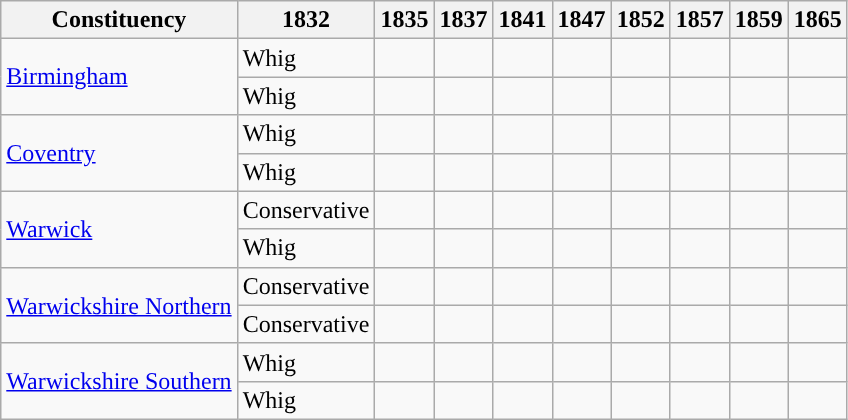<table class=wikitable sortable>
<tr>
<th>Constituency</th>
<th>1832</th>
<th>1835</th>
<th>1837</th>
<th>1841</th>
<th>1847</th>
<th>1852</th>
<th>1857</th>
<th>1859</th>
<th>1865</th>
</tr>
<tr>
<td rowspan="2"><a href='#'>Birmingham</a></td>
<td bgcolor=>Whig</td>
<td></td>
<td></td>
<td></td>
<td></td>
<td></td>
<td></td>
<td></td>
<td></td>
</tr>
<tr>
<td bgcolor=>Whig</td>
<td></td>
<td></td>
<td></td>
<td></td>
<td></td>
<td></td>
<td></td>
<td></td>
</tr>
<tr>
<td rowspan="2"><a href='#'>Coventry</a></td>
<td>Whig</td>
<td></td>
<td></td>
<td></td>
<td></td>
<td></td>
<td></td>
<td></td>
<td></td>
</tr>
<tr>
<td>Whig</td>
<td></td>
<td></td>
<td></td>
<td></td>
<td></td>
<td></td>
<td></td>
<td></td>
</tr>
<tr>
<td rowspan="2"><a href='#'>Warwick</a></td>
<td>Conservative</td>
<td></td>
<td></td>
<td></td>
<td></td>
<td></td>
<td></td>
<td></td>
<td></td>
</tr>
<tr>
<td>Whig</td>
<td></td>
<td></td>
<td></td>
<td></td>
<td></td>
<td></td>
<td></td>
<td></td>
</tr>
<tr>
<td rowspan="2"><a href='#'>Warwickshire Northern</a></td>
<td>Conservative</td>
<td></td>
<td></td>
<td></td>
<td></td>
<td></td>
<td></td>
<td></td>
<td></td>
</tr>
<tr>
<td>Conservative</td>
<td></td>
<td></td>
<td></td>
<td></td>
<td></td>
<td></td>
<td></td>
<td></td>
</tr>
<tr>
<td rowspan="2"><a href='#'>Warwickshire Southern</a></td>
<td>Whig</td>
<td></td>
<td></td>
<td></td>
<td></td>
<td></td>
<td></td>
<td></td>
<td></td>
</tr>
<tr>
<td>Whig</td>
<td></td>
<td></td>
<td></td>
<td></td>
<td></td>
<td></td>
<td></td>
<td></td>
</tr>
</table>
